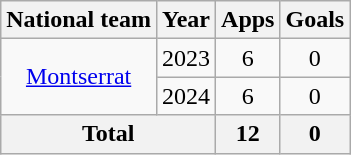<table class="wikitable" style="text-align:center">
<tr>
<th>National team</th>
<th>Year</th>
<th>Apps</th>
<th>Goals</th>
</tr>
<tr>
<td rowspan="2"><a href='#'>Montserrat</a></td>
<td>2023</td>
<td>6</td>
<td>0</td>
</tr>
<tr>
<td>2024</td>
<td>6</td>
<td>0</td>
</tr>
<tr>
<th colspan="2">Total</th>
<th>12</th>
<th>0</th>
</tr>
</table>
